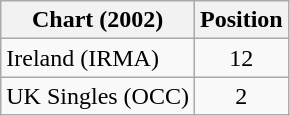<table class="wikitable">
<tr>
<th>Chart (2002)</th>
<th>Position</th>
</tr>
<tr>
<td>Ireland (IRMA)</td>
<td align="center">12</td>
</tr>
<tr>
<td>UK Singles (OCC)</td>
<td align="center">2</td>
</tr>
</table>
